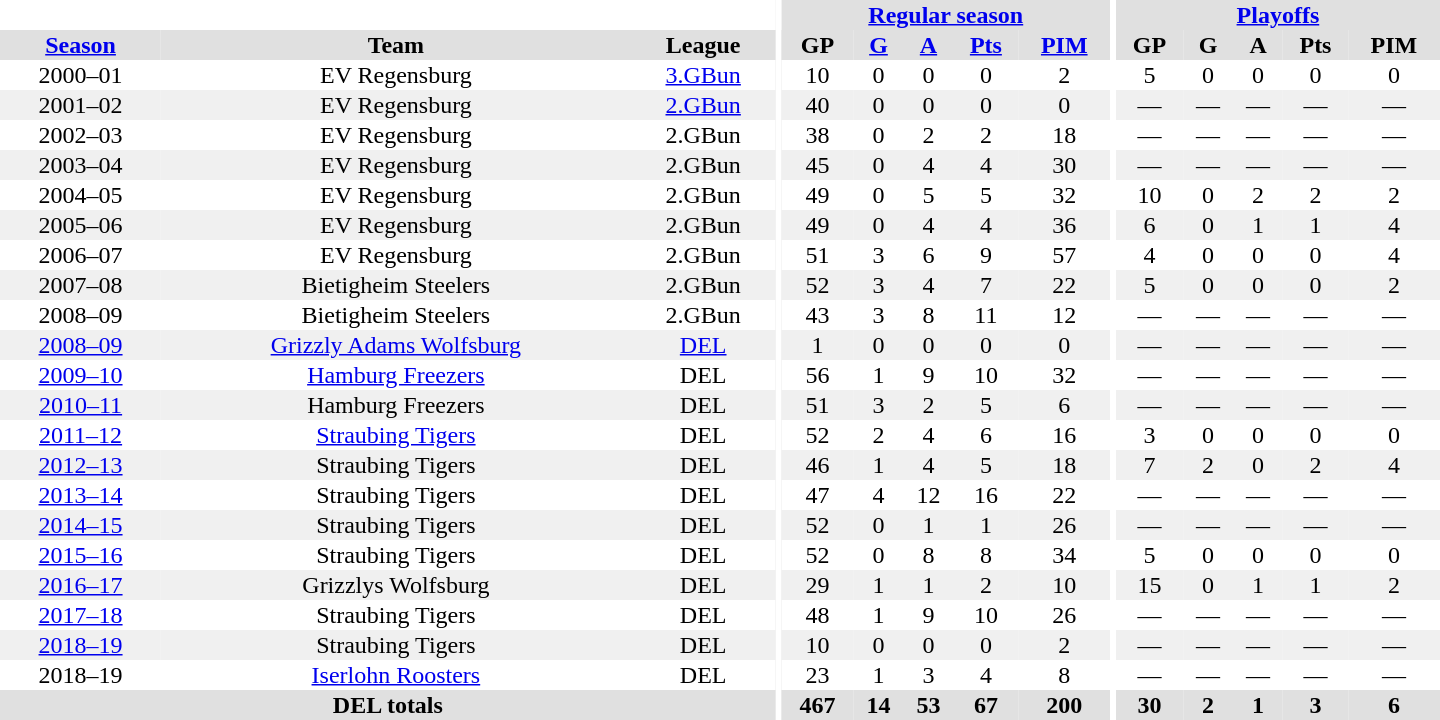<table border="0" cellpadding="1" cellspacing="0" style="text-align:center; width:60em">
<tr bgcolor="#e0e0e0">
<th colspan="3" bgcolor="#ffffff"></th>
<th rowspan="99" bgcolor="#ffffff"></th>
<th colspan="5"><a href='#'>Regular season</a></th>
<th rowspan="99" bgcolor="#ffffff"></th>
<th colspan="5"><a href='#'>Playoffs</a></th>
</tr>
<tr bgcolor="#e0e0e0">
<th><a href='#'>Season</a></th>
<th>Team</th>
<th>League</th>
<th>GP</th>
<th><a href='#'>G</a></th>
<th><a href='#'>A</a></th>
<th><a href='#'>Pts</a></th>
<th><a href='#'>PIM</a></th>
<th>GP</th>
<th>G</th>
<th>A</th>
<th>Pts</th>
<th>PIM</th>
</tr>
<tr ALIGN="center">
<td>2000–01</td>
<td>EV Regensburg</td>
<td><a href='#'>3.GBun</a></td>
<td>10</td>
<td>0</td>
<td>0</td>
<td>0</td>
<td>2</td>
<td>5</td>
<td>0</td>
<td>0</td>
<td>0</td>
<td>0</td>
</tr>
<tr ALIGN="center" bgcolor="#f0f0f0">
<td>2001–02</td>
<td>EV Regensburg</td>
<td><a href='#'>2.GBun</a></td>
<td>40</td>
<td>0</td>
<td>0</td>
<td>0</td>
<td>0</td>
<td>—</td>
<td>—</td>
<td>—</td>
<td>—</td>
<td>—</td>
</tr>
<tr ALIGN="center">
<td>2002–03</td>
<td>EV Regensburg</td>
<td>2.GBun</td>
<td>38</td>
<td>0</td>
<td>2</td>
<td>2</td>
<td>18</td>
<td>—</td>
<td>—</td>
<td>—</td>
<td>—</td>
<td>—</td>
</tr>
<tr ALIGN="center" bgcolor="#f0f0f0">
<td>2003–04</td>
<td>EV Regensburg</td>
<td>2.GBun</td>
<td>45</td>
<td>0</td>
<td>4</td>
<td>4</td>
<td>30</td>
<td>—</td>
<td>—</td>
<td>—</td>
<td>—</td>
<td>—</td>
</tr>
<tr ALIGN="center">
<td>2004–05</td>
<td>EV Regensburg</td>
<td>2.GBun</td>
<td>49</td>
<td>0</td>
<td>5</td>
<td>5</td>
<td>32</td>
<td>10</td>
<td>0</td>
<td>2</td>
<td>2</td>
<td>2</td>
</tr>
<tr ALIGN="center" bgcolor="#f0f0f0">
<td>2005–06</td>
<td>EV Regensburg</td>
<td>2.GBun</td>
<td>49</td>
<td>0</td>
<td>4</td>
<td>4</td>
<td>36</td>
<td>6</td>
<td>0</td>
<td>1</td>
<td>1</td>
<td>4</td>
</tr>
<tr ALIGN="center">
<td>2006–07</td>
<td>EV Regensburg</td>
<td>2.GBun</td>
<td>51</td>
<td>3</td>
<td>6</td>
<td>9</td>
<td>57</td>
<td>4</td>
<td>0</td>
<td>0</td>
<td>0</td>
<td>4</td>
</tr>
<tr ALIGN="center" bgcolor="#f0f0f0">
<td>2007–08</td>
<td>Bietigheim Steelers</td>
<td>2.GBun</td>
<td>52</td>
<td>3</td>
<td>4</td>
<td>7</td>
<td>22</td>
<td>5</td>
<td>0</td>
<td>0</td>
<td>0</td>
<td>2</td>
</tr>
<tr ALIGN="center">
<td>2008–09</td>
<td>Bietigheim Steelers</td>
<td>2.GBun</td>
<td>43</td>
<td>3</td>
<td>8</td>
<td>11</td>
<td>12</td>
<td>—</td>
<td>—</td>
<td>—</td>
<td>—</td>
<td>—</td>
</tr>
<tr ALIGN="center" bgcolor="#f0f0f0">
<td><a href='#'>2008–09</a></td>
<td><a href='#'>Grizzly Adams Wolfsburg</a></td>
<td><a href='#'>DEL</a></td>
<td>1</td>
<td>0</td>
<td>0</td>
<td>0</td>
<td>0</td>
<td>—</td>
<td>—</td>
<td>—</td>
<td>—</td>
<td>—</td>
</tr>
<tr ALIGN="center">
<td><a href='#'>2009–10</a></td>
<td><a href='#'>Hamburg Freezers</a></td>
<td>DEL</td>
<td>56</td>
<td>1</td>
<td>9</td>
<td>10</td>
<td>32</td>
<td>—</td>
<td>—</td>
<td>—</td>
<td>—</td>
<td>—</td>
</tr>
<tr ALIGN="center" bgcolor="#f0f0f0">
<td><a href='#'>2010–11</a></td>
<td>Hamburg Freezers</td>
<td>DEL</td>
<td>51</td>
<td>3</td>
<td>2</td>
<td>5</td>
<td>6</td>
<td>—</td>
<td>—</td>
<td>—</td>
<td>—</td>
<td>—</td>
</tr>
<tr ALIGN="center">
<td><a href='#'>2011–12</a></td>
<td><a href='#'>Straubing Tigers</a></td>
<td>DEL</td>
<td>52</td>
<td>2</td>
<td>4</td>
<td>6</td>
<td>16</td>
<td>3</td>
<td>0</td>
<td>0</td>
<td>0</td>
<td>0</td>
</tr>
<tr ALIGN="center" bgcolor="#f0f0f0">
<td><a href='#'>2012–13</a></td>
<td>Straubing Tigers</td>
<td>DEL</td>
<td>46</td>
<td>1</td>
<td>4</td>
<td>5</td>
<td>18</td>
<td>7</td>
<td>2</td>
<td>0</td>
<td>2</td>
<td>4</td>
</tr>
<tr ALIGN="center">
<td><a href='#'>2013–14</a></td>
<td>Straubing Tigers</td>
<td>DEL</td>
<td>47</td>
<td>4</td>
<td>12</td>
<td>16</td>
<td>22</td>
<td>—</td>
<td>—</td>
<td>—</td>
<td>—</td>
<td>—</td>
</tr>
<tr ALIGN="center" bgcolor="#f0f0f0">
<td><a href='#'>2014–15</a></td>
<td>Straubing Tigers</td>
<td>DEL</td>
<td>52</td>
<td>0</td>
<td>1</td>
<td>1</td>
<td>26</td>
<td>—</td>
<td>—</td>
<td>—</td>
<td>—</td>
<td>—</td>
</tr>
<tr ALIGN="center">
<td><a href='#'>2015–16</a></td>
<td>Straubing Tigers</td>
<td>DEL</td>
<td>52</td>
<td>0</td>
<td>8</td>
<td>8</td>
<td>34</td>
<td>5</td>
<td>0</td>
<td>0</td>
<td>0</td>
<td>0</td>
</tr>
<tr ALIGN="center" bgcolor="#f0f0f0">
<td><a href='#'>2016–17</a></td>
<td>Grizzlys Wolfsburg</td>
<td>DEL</td>
<td>29</td>
<td>1</td>
<td>1</td>
<td>2</td>
<td>10</td>
<td>15</td>
<td>0</td>
<td>1</td>
<td>1</td>
<td>2</td>
</tr>
<tr ALIGN="center">
<td><a href='#'>2017–18</a></td>
<td>Straubing Tigers</td>
<td>DEL</td>
<td>48</td>
<td>1</td>
<td>9</td>
<td>10</td>
<td>26</td>
<td>—</td>
<td>—</td>
<td>—</td>
<td>—</td>
<td>—</td>
</tr>
<tr ALIGN="center" bgcolor="#f0f0f0">
<td><a href='#'>2018–19</a></td>
<td>Straubing Tigers</td>
<td>DEL</td>
<td>10</td>
<td>0</td>
<td>0</td>
<td>0</td>
<td>2</td>
<td>—</td>
<td>—</td>
<td>—</td>
<td>—</td>
<td>—</td>
</tr>
<tr ALIGN="center">
<td>2018–19</td>
<td><a href='#'>Iserlohn Roosters</a></td>
<td>DEL</td>
<td>23</td>
<td>1</td>
<td>3</td>
<td>4</td>
<td>8</td>
<td>—</td>
<td>—</td>
<td>—</td>
<td>—</td>
<td>—</td>
</tr>
<tr bgcolor="#e0e0e0">
<th colspan="3">DEL totals</th>
<th>467</th>
<th>14</th>
<th>53</th>
<th>67</th>
<th>200</th>
<th>30</th>
<th>2</th>
<th>1</th>
<th>3</th>
<th>6</th>
</tr>
</table>
